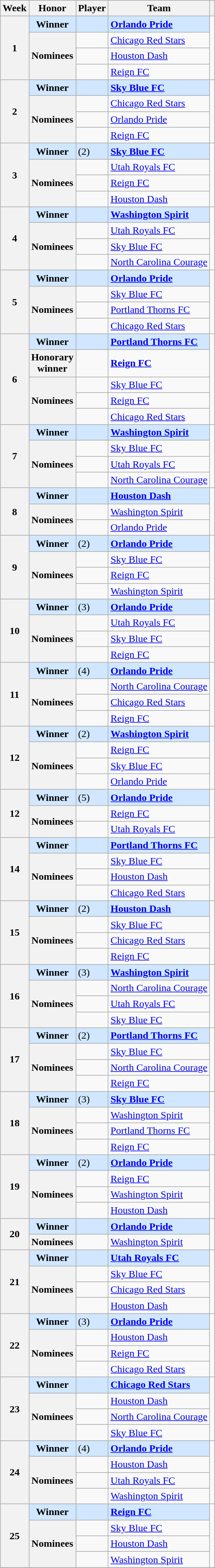<table class="wikitable sortable">
<tr>
<th scope="col">Week</th>
<th scope="col">Honor</th>
<th scope="col">Player</th>
<th scope="col">Team</th>
<th scope="col"></th>
</tr>
<tr>
<th rowspan=4 scope="rowgroup">1</th>
<th scope="row" style="background:#d0e7ff;">Winner</th>
<td style="background:#d0e7ff;"> <strong></strong></td>
<td style="background:#d0e7ff;"><strong><a href='#'>Orlando Pride</a></strong></td>
<td rowspan=4></td>
</tr>
<tr>
<th rowspan=3 scope="rowgroup">Nominees</th>
<td> </td>
<td><a href='#'>Chicago Red Stars</a></td>
</tr>
<tr>
<td> </td>
<td><a href='#'>Houston Dash</a></td>
</tr>
<tr>
<td> </td>
<td><a href='#'>Reign FC</a></td>
</tr>
<tr>
<th rowspan=4 scope="rowgroup">2</th>
<th scope="row" style="background:#d0e7ff;">Winner</th>
<td style="background:#d0e7ff;"> <strong></strong></td>
<td style="background:#d0e7ff;"><strong><a href='#'>Sky Blue FC</a></strong></td>
<td rowspan=4></td>
</tr>
<tr>
<th rowspan=3 scope="rowgroup">Nominees</th>
<td> </td>
<td><a href='#'>Chicago Red Stars</a></td>
</tr>
<tr>
<td> </td>
<td><a href='#'>Orlando Pride</a></td>
</tr>
<tr>
<td> </td>
<td><a href='#'>Reign FC</a></td>
</tr>
<tr>
<th rowspan=4 scope="rowgroup">3</th>
<th scope="row" style="background:#d0e7ff;">Winner</th>
<td style="background:#d0e7ff;"> <strong></strong> (2)</td>
<td style="background:#d0e7ff;"><strong><a href='#'>Sky Blue FC</a></strong></td>
<td rowspan=4></td>
</tr>
<tr>
<th rowspan=3 scope="rowgroup">Nominees</th>
<td> </td>
<td><a href='#'>Utah Royals FC</a></td>
</tr>
<tr>
<td> </td>
<td><a href='#'>Reign FC</a></td>
</tr>
<tr>
<td> </td>
<td><a href='#'>Houston Dash</a></td>
</tr>
<tr>
<th rowspan=4 scope="rowgroup">4</th>
<th scope="row" style="background:#d0e7ff;">Winner</th>
<td style="background:#d0e7ff;"> <strong></strong></td>
<td style="background:#d0e7ff;"><strong><a href='#'>Washington Spirit</a></strong></td>
<td rowspan=4></td>
</tr>
<tr>
<th rowspan=3 scope="rowgroup">Nominees</th>
<td> </td>
<td><a href='#'>Utah Royals FC</a></td>
</tr>
<tr>
<td> </td>
<td><a href='#'>Sky Blue FC</a></td>
</tr>
<tr>
<td> </td>
<td><a href='#'>North Carolina Courage</a></td>
</tr>
<tr>
<th rowspan=4 scope="rowgroup">5</th>
<th scope="row" style="background:#d0e7ff;">Winner</th>
<td style="background:#d0e7ff;"> <strong></strong></td>
<td style="background:#d0e7ff;"><strong><a href='#'>Orlando Pride</a></strong></td>
<td rowspan=4></td>
</tr>
<tr>
<th rowspan=3 scope="rowgroup">Nominees</th>
<td> </td>
<td><a href='#'>Sky Blue FC</a></td>
</tr>
<tr>
<td> </td>
<td><a href='#'>Portland Thorns FC</a></td>
</tr>
<tr>
<td> </td>
<td><a href='#'>Chicago Red Stars</a></td>
</tr>
<tr>
<th rowspan=5 scope="rowgroup">6</th>
<th scope="row" style="background:#d0e7ff;">Winner</th>
<td style="background:#d0e7ff;"> <strong></strong></td>
<td style="background:#d0e7ff;"><strong><a href='#'>Portland Thorns FC</a></strong></td>
<td rowspan=5></td>
</tr>
<tr>
<th scope="row">Honorary<br>winner</th>
<td> <strong></strong></td>
<td><strong><a href='#'>Reign FC</a></strong></td>
</tr>
<tr>
<th rowspan=3 scope="rowgroup">Nominees</th>
<td> </td>
<td><a href='#'>Sky Blue FC</a></td>
</tr>
<tr>
<td> </td>
<td><a href='#'>Reign FC</a></td>
</tr>
<tr>
<td> </td>
<td><a href='#'>Chicago Red Stars</a></td>
</tr>
<tr>
<th rowspan=4 scope="rowgroup">7</th>
<th scope="row" style="background:#d0e7ff;">Winner</th>
<td style="background:#d0e7ff;"> <strong></strong></td>
<td style="background:#d0e7ff;"><strong><a href='#'>Washington Spirit</a></strong></td>
<td rowspan=4></td>
</tr>
<tr>
<th rowspan=3 scope="rowgroup">Nominees</th>
<td> </td>
<td><a href='#'>Sky Blue FC</a></td>
</tr>
<tr>
<td> </td>
<td><a href='#'>Utah Royals FC</a></td>
</tr>
<tr>
<td> </td>
<td><a href='#'>North Carolina Courage</a></td>
</tr>
<tr>
<th rowspan=3 scope="rowgroup">8</th>
<th scope="row" style="background:#d0e7ff;">Winner</th>
<td style="background:#d0e7ff;"> <strong></strong></td>
<td style="background:#d0e7ff;"><strong><a href='#'>Houston Dash</a></strong></td>
<td rowspan=3></td>
</tr>
<tr>
<th rowspan=2 scope="rowgroup">Nominees</th>
<td> </td>
<td><a href='#'>Washington Spirit</a></td>
</tr>
<tr>
<td> </td>
<td><a href='#'>Orlando Pride</a></td>
</tr>
<tr>
<th rowspan=4 scope="rowgroup">9</th>
<th scope="row" style="background:#d0e7ff;">Winner</th>
<td style="background:#d0e7ff;"> <strong></strong> (2)</td>
<td style="background:#d0e7ff;"><strong><a href='#'>Orlando Pride</a></strong></td>
<td rowspan=4></td>
</tr>
<tr>
<th rowspan=3 scope="rowgroup">Nominees</th>
<td> </td>
<td><a href='#'>Sky Blue FC</a></td>
</tr>
<tr>
<td> </td>
<td><a href='#'>Reign FC</a></td>
</tr>
<tr>
<td> </td>
<td><a href='#'>Washington Spirit</a></td>
</tr>
<tr>
<th rowspan=4 scope="rowgroup">10</th>
<th scope="row" style="background:#d0e7ff;">Winner</th>
<td style="background:#d0e7ff;"> <strong></strong> (3)</td>
<td style="background:#d0e7ff;"><strong><a href='#'>Orlando Pride</a></strong></td>
<td rowspan=4></td>
</tr>
<tr>
<th rowspan=3 scope="rowgroup">Nominees</th>
<td> </td>
<td><a href='#'>Utah Royals FC</a></td>
</tr>
<tr>
<td> </td>
<td><a href='#'>Sky Blue FC</a></td>
</tr>
<tr>
<td> </td>
<td><a href='#'>Reign FC</a></td>
</tr>
<tr>
<th rowspan=4 scope="rowgroup">11</th>
<th scope="row" style="background:#d0e7ff;">Winner</th>
<td style="background:#d0e7ff;"> <strong></strong> (4)</td>
<td style="background:#d0e7ff;"><strong><a href='#'>Orlando Pride</a></strong></td>
<td rowspan=4></td>
</tr>
<tr>
<th rowspan=3 scope="rowgroup">Nominees</th>
<td> </td>
<td><a href='#'>North Carolina Courage</a></td>
</tr>
<tr>
<td> </td>
<td><a href='#'>Chicago Red Stars</a></td>
</tr>
<tr>
<td> </td>
<td><a href='#'>Reign FC</a></td>
</tr>
<tr>
<th rowspan=4 scope="rowgroup">12</th>
<th scope="row" style="background:#d0e7ff;">Winner</th>
<td style="background:#d0e7ff;"> <strong></strong> (2)</td>
<td style="background:#d0e7ff;"><strong><a href='#'>Washington Spirit</a></strong></td>
<td rowspan=4></td>
</tr>
<tr>
<th rowspan=3 scope="rowgroup">Nominees</th>
<td> </td>
<td><a href='#'>Reign FC</a></td>
</tr>
<tr>
<td> </td>
<td><a href='#'>Sky Blue FC</a></td>
</tr>
<tr>
<td> </td>
<td><a href='#'>Orlando Pride</a></td>
</tr>
<tr>
<th rowspan=3 scope="rowgroup">12</th>
<th scope="row" style="background:#d0e7ff;">Winner</th>
<td style="background:#d0e7ff;"> <strong></strong> (5)</td>
<td style="background:#d0e7ff;"><strong><a href='#'>Orlando Pride</a></strong></td>
<td rowspan=3></td>
</tr>
<tr>
<th rowspan=2 scope="rowgroup">Nominees</th>
<td> </td>
<td><a href='#'>Reign FC</a></td>
</tr>
<tr>
<td> </td>
<td><a href='#'>Utah Royals FC</a></td>
</tr>
<tr>
<th rowspan=4 scope="rowgroup">14</th>
<th scope="row" style="background:#d0e7ff;">Winner</th>
<td style="background:#d0e7ff;"> <strong></strong></td>
<td style="background:#d0e7ff;"><strong><a href='#'>Portland Thorns FC</a></strong></td>
<td rowspan=4></td>
</tr>
<tr>
<th rowspan=3 scope="rowgroup">Nominees</th>
<td> </td>
<td><a href='#'>Sky Blue FC</a></td>
</tr>
<tr>
<td> </td>
<td><a href='#'>Houston Dash</a></td>
</tr>
<tr>
<td> </td>
<td><a href='#'>Chicago Red Stars</a></td>
</tr>
<tr>
<th rowspan=4 scope="rowgroup">15</th>
<th scope="row" style="background:#d0e7ff;">Winner</th>
<td style="background:#d0e7ff;"> <strong></strong> (2)</td>
<td style="background:#d0e7ff;"><strong><a href='#'>Houston Dash</a></strong></td>
<td rowspan=4></td>
</tr>
<tr>
<th rowspan=3 scope="rowgroup">Nominees</th>
<td> </td>
<td><a href='#'>Sky Blue FC</a></td>
</tr>
<tr>
<td> </td>
<td><a href='#'>Chicago Red Stars</a></td>
</tr>
<tr>
<td> </td>
<td><a href='#'>Reign FC</a></td>
</tr>
<tr>
<th rowspan=4 scope="rowgroup">16</th>
<th scope="row" style="background:#d0e7ff;">Winner</th>
<td style="background:#d0e7ff;"> <strong></strong> (3)</td>
<td style="background:#d0e7ff;"><strong><a href='#'>Washington Spirit</a></strong></td>
<td rowspan=4></td>
</tr>
<tr>
<th rowspan=3 scope="rowgroup">Nominees</th>
<td> </td>
<td><a href='#'>North Carolina Courage</a></td>
</tr>
<tr>
<td> </td>
<td><a href='#'>Utah Royals FC</a></td>
</tr>
<tr>
<td> </td>
<td><a href='#'>Sky Blue FC</a></td>
</tr>
<tr>
<th rowspan=4 scope="rowgroup">17</th>
<th scope="row" style="background:#d0e7ff;">Winner</th>
<td style="background:#d0e7ff;"> <strong></strong> (2)</td>
<td style="background:#d0e7ff;"><strong><a href='#'>Portland Thorns FC</a></strong></td>
<td rowspan=4></td>
</tr>
<tr>
<th rowspan=3 scope="rowgroup">Nominees</th>
<td> </td>
<td><a href='#'>Sky Blue FC</a></td>
</tr>
<tr>
<td> </td>
<td><a href='#'>North Carolina Courage</a></td>
</tr>
<tr>
<td> </td>
<td><a href='#'>Reign FC</a></td>
</tr>
<tr>
<th rowspan=4 scope="rowgroup">18</th>
<th scope="row" style="background:#d0e7ff;">Winner</th>
<td style="background:#d0e7ff;"> <strong></strong> (3)</td>
<td style="background:#d0e7ff;"><strong><a href='#'>Sky Blue FC</a></strong></td>
<td rowspan=4></td>
</tr>
<tr>
<th rowspan=3 scope="rowgroup">Nominees</th>
<td> </td>
<td><a href='#'>Washington Spirit</a></td>
</tr>
<tr>
<td> </td>
<td><a href='#'>Portland Thorns FC</a></td>
</tr>
<tr>
<td> </td>
<td><a href='#'>Reign FC</a></td>
</tr>
<tr>
<th rowspan=4 scope="rowgroup">19</th>
<th scope="row" style="background:#d0e7ff;">Winner</th>
<td style="background:#d0e7ff;"> <strong></strong> (2)</td>
<td style="background:#d0e7ff;"><strong><a href='#'>Orlando Pride</a></strong></td>
<td rowspan=4></td>
</tr>
<tr>
<th rowspan=3 scope="rowgroup">Nominees</th>
<td> </td>
<td><a href='#'>Reign FC</a></td>
</tr>
<tr>
<td> </td>
<td><a href='#'>Washington Spirit</a></td>
</tr>
<tr>
<td> </td>
<td><a href='#'>Houston Dash</a></td>
</tr>
<tr>
<th rowspan=2 scope="rowgroup">20</th>
<th scope="row" style="background:#d0e7ff;">Winner</th>
<td style="background:#d0e7ff;"> <strong></strong></td>
<td style="background:#d0e7ff;"><strong><a href='#'>Orlando Pride</a></strong></td>
<td rowspan=2></td>
</tr>
<tr>
<th scope="row">Nominees</th>
<td> </td>
<td><a href='#'>Washington Spirit</a></td>
</tr>
<tr>
<th rowspan=4 scope="rowgroup">21</th>
<th scope="row" style="background:#d0e7ff;">Winner</th>
<td style="background:#d0e7ff;"> <strong></strong></td>
<td style="background:#d0e7ff;"><strong><a href='#'>Utah Royals FC</a></strong></td>
<td rowspan=4></td>
</tr>
<tr>
<th rowspan=3 scope="rowgroup">Nominees</th>
<td> </td>
<td><a href='#'>Sky Blue FC</a></td>
</tr>
<tr>
<td> </td>
<td><a href='#'>Chicago Red Stars</a></td>
</tr>
<tr>
<td> </td>
<td><a href='#'>Houston Dash</a></td>
</tr>
<tr>
<th rowspan=4 scope="rowgroup">22</th>
<th scope="row" style="background:#d0e7ff;">Winner</th>
<td style="background:#d0e7ff;"> <strong></strong> (3)</td>
<td style="background:#d0e7ff;"><strong><a href='#'>Orlando Pride</a></strong></td>
<td rowspan=4></td>
</tr>
<tr>
<th rowspan=3 scope="rowgroup">Nominees</th>
<td> </td>
<td><a href='#'>Houston Dash</a></td>
</tr>
<tr>
<td> </td>
<td><a href='#'>Reign FC</a></td>
</tr>
<tr>
<td> </td>
<td><a href='#'>Chicago Red Stars</a></td>
</tr>
<tr>
<th rowspan=4 scope="rowgroup">23</th>
<th scope="row" style="background:#d0e7ff;">Winner</th>
<td style="background:#d0e7ff;"> <strong></strong></td>
<td style="background:#d0e7ff;"><strong><a href='#'>Chicago Red Stars</a></strong></td>
<td rowspan=4></td>
</tr>
<tr>
<th rowspan=3 scope="rowgroup">Nominees</th>
<td> </td>
<td><a href='#'>Houston Dash</a></td>
</tr>
<tr>
<td> </td>
<td><a href='#'>North Carolina Courage</a></td>
</tr>
<tr>
<td> </td>
<td><a href='#'>Sky Blue FC</a></td>
</tr>
<tr>
<th rowspan=4 scope="rowgroup">24</th>
<th scope="row" style="background:#d0e7ff;">Winner</th>
<td style="background:#d0e7ff;"> <strong></strong> (4)</td>
<td style="background:#d0e7ff;"><strong><a href='#'>Orlando Pride</a></strong></td>
<td rowspan=4></td>
</tr>
<tr>
<th rowspan=3 scope="rowgroup">Nominees</th>
<td> </td>
<td><a href='#'>Houston Dash</a></td>
</tr>
<tr>
<td> </td>
<td><a href='#'>Utah Royals FC</a></td>
</tr>
<tr>
<td> </td>
<td><a href='#'>Washington Spirit</a></td>
</tr>
<tr>
<th rowspan=4 scope="rowgroup">25</th>
<th scope="row" style="background:#d0e7ff;">Winner</th>
<td style="background:#d0e7ff;"> <strong></strong></td>
<td style="background:#d0e7ff;"><strong><a href='#'>Reign FC</a></strong></td>
<td rowspan=4></td>
</tr>
<tr>
<th rowspan=3 scope="rowgroup">Nominees</th>
<td> </td>
<td><a href='#'>Sky Blue FC</a></td>
</tr>
<tr>
<td> </td>
<td><a href='#'>Houston Dash</a></td>
</tr>
<tr>
<td> </td>
<td><a href='#'>Washington Spirit</a></td>
</tr>
<tr>
</tr>
</table>
